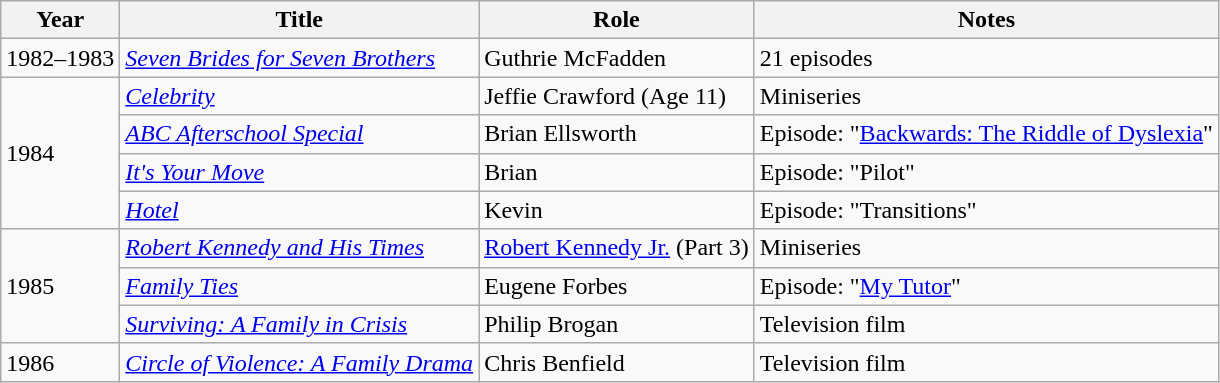<table class="wikitable sortable">
<tr>
<th>Year</th>
<th>Title</th>
<th>Role</th>
<th>Notes</th>
</tr>
<tr>
<td>1982–1983</td>
<td><em><a href='#'>Seven Brides for Seven Brothers</a></em></td>
<td>Guthrie McFadden</td>
<td>21 episodes</td>
</tr>
<tr>
<td rowspan=4>1984</td>
<td><em><a href='#'>Celebrity</a></em></td>
<td>Jeffie Crawford (Age 11)</td>
<td>Miniseries</td>
</tr>
<tr>
<td><em><a href='#'>ABC Afterschool Special</a></em></td>
<td>Brian Ellsworth</td>
<td>Episode: "<a href='#'>Backwards: The Riddle of Dyslexia</a>"</td>
</tr>
<tr>
<td><em><a href='#'>It's Your Move</a></em></td>
<td>Brian</td>
<td>Episode: "Pilot"</td>
</tr>
<tr>
<td><em><a href='#'>Hotel</a></em></td>
<td>Kevin</td>
<td>Episode: "Transitions"</td>
</tr>
<tr>
<td rowspan=3>1985</td>
<td><em><a href='#'>Robert Kennedy and His Times</a></em></td>
<td><a href='#'>Robert Kennedy Jr.</a> (Part 3)</td>
<td>Miniseries</td>
</tr>
<tr>
<td><em><a href='#'>Family Ties</a></em></td>
<td>Eugene Forbes</td>
<td>Episode: "<a href='#'>My Tutor</a>"</td>
</tr>
<tr>
<td><em><a href='#'>Surviving: A Family in Crisis</a></em></td>
<td>Philip Brogan</td>
<td>Television film</td>
</tr>
<tr>
<td>1986</td>
<td><em><a href='#'>Circle of Violence: A Family Drama</a></em></td>
<td>Chris Benfield</td>
<td>Television film</td>
</tr>
</table>
